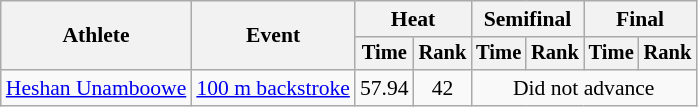<table class=wikitable style="font-size:90%">
<tr>
<th rowspan="2">Athlete</th>
<th rowspan="2">Event</th>
<th colspan="2">Heat</th>
<th colspan="2">Semifinal</th>
<th colspan="2">Final</th>
</tr>
<tr style="font-size:95%">
<th>Time</th>
<th>Rank</th>
<th>Time</th>
<th>Rank</th>
<th>Time</th>
<th>Rank</th>
</tr>
<tr align=center>
<td align=left><a href='#'>Heshan Unamboowe</a></td>
<td align=left><a href='#'>100 m backstroke</a></td>
<td>57.94</td>
<td>42</td>
<td colspan=4>Did not advance</td>
</tr>
</table>
